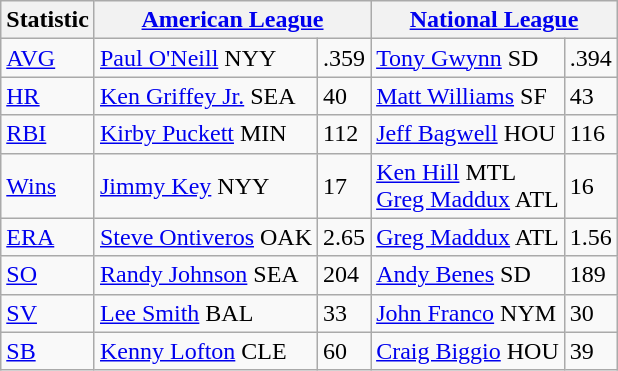<table class="wikitable">
<tr>
<th>Statistic</th>
<th colspan=2><a href='#'>American League</a></th>
<th colspan=2><a href='#'>National League</a></th>
</tr>
<tr>
<td><a href='#'>AVG</a></td>
<td><a href='#'>Paul O'Neill</a> NYY</td>
<td>.359</td>
<td><a href='#'>Tony Gwynn</a> SD</td>
<td>.394</td>
</tr>
<tr>
<td><a href='#'>HR</a></td>
<td><a href='#'>Ken Griffey Jr.</a> SEA</td>
<td>40</td>
<td><a href='#'>Matt Williams</a> SF</td>
<td>43</td>
</tr>
<tr>
<td><a href='#'>RBI</a></td>
<td><a href='#'>Kirby Puckett</a> MIN</td>
<td>112</td>
<td><a href='#'>Jeff Bagwell</a> HOU</td>
<td>116</td>
</tr>
<tr>
<td><a href='#'>Wins</a></td>
<td><a href='#'>Jimmy Key</a> NYY</td>
<td>17</td>
<td><a href='#'>Ken Hill</a> MTL<br><a href='#'>Greg Maddux</a> ATL</td>
<td>16</td>
</tr>
<tr>
<td><a href='#'>ERA</a></td>
<td><a href='#'>Steve Ontiveros</a> OAK</td>
<td>2.65</td>
<td><a href='#'>Greg Maddux</a> ATL</td>
<td>1.56</td>
</tr>
<tr>
<td><a href='#'>SO</a></td>
<td><a href='#'>Randy Johnson</a> SEA</td>
<td>204</td>
<td><a href='#'>Andy Benes</a> SD</td>
<td>189</td>
</tr>
<tr>
<td><a href='#'>SV</a></td>
<td><a href='#'>Lee Smith</a> BAL</td>
<td>33</td>
<td><a href='#'>John Franco</a> NYM</td>
<td>30</td>
</tr>
<tr>
<td><a href='#'>SB</a></td>
<td><a href='#'>Kenny Lofton</a> CLE</td>
<td>60</td>
<td><a href='#'>Craig Biggio</a> HOU</td>
<td>39</td>
</tr>
</table>
